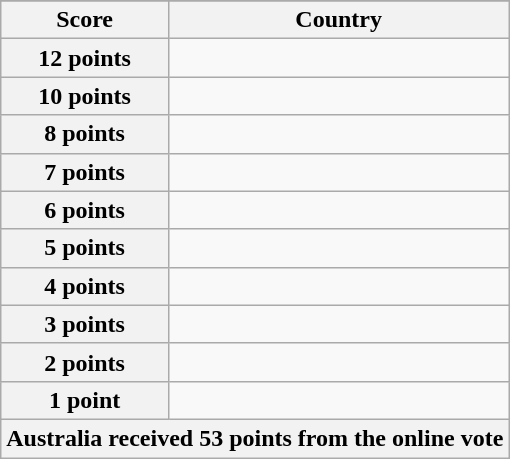<table class="wikitable">
<tr>
</tr>
<tr>
<th scope="col" width="33%">Score</th>
<th scope="col">Country</th>
</tr>
<tr>
<th scope="row">12 points</th>
<td></td>
</tr>
<tr>
<th scope="row">10 points</th>
<td></td>
</tr>
<tr>
<th scope="row">8 points</th>
<td></td>
</tr>
<tr>
<th scope="row">7 points</th>
<td></td>
</tr>
<tr>
<th scope="row">6 points</th>
<td></td>
</tr>
<tr>
<th scope="row">5 points</th>
<td></td>
</tr>
<tr>
<th scope="row">4 points</th>
<td></td>
</tr>
<tr>
<th scope="row">3 points</th>
<td></td>
</tr>
<tr>
<th scope="row">2 points</th>
<td></td>
</tr>
<tr>
<th scope="row">1 point</th>
<td></td>
</tr>
<tr>
<th colspan="2">Australia received 53 points from the online vote</th>
</tr>
</table>
